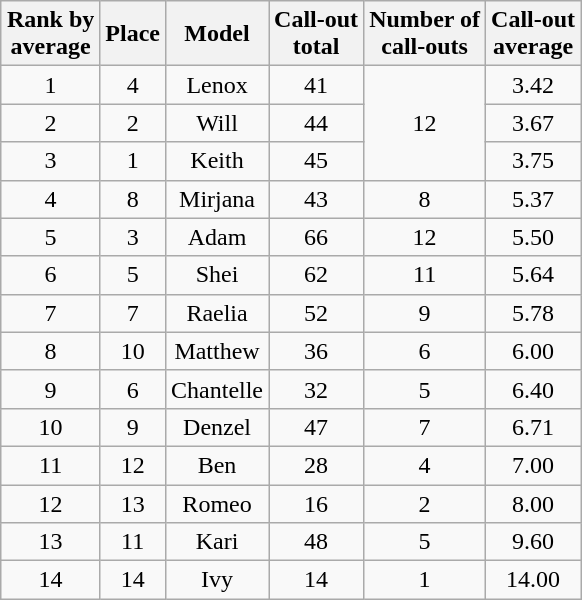<table class="wikitable sortable" style="margin:auto; text-align:center; white-space:nowrap">
<tr>
<th>Rank by<br>average</th>
<th>Place</th>
<th>Model</th>
<th>Call-out<br>total</th>
<th>Number of<br>call-outs</th>
<th>Call-out<br>average</th>
</tr>
<tr>
<td>1</td>
<td>4</td>
<td>Lenox</td>
<td>41</td>
<td rowspan="3">12</td>
<td>3.42</td>
</tr>
<tr>
<td>2</td>
<td>2</td>
<td>Will</td>
<td>44</td>
<td>3.67</td>
</tr>
<tr>
<td>3</td>
<td>1</td>
<td>Keith</td>
<td>45</td>
<td>3.75</td>
</tr>
<tr>
<td>4</td>
<td>8</td>
<td>Mirjana</td>
<td>43</td>
<td>8</td>
<td>5.37</td>
</tr>
<tr>
<td>5</td>
<td>3</td>
<td>Adam</td>
<td>66</td>
<td>12</td>
<td>5.50</td>
</tr>
<tr>
<td>6</td>
<td>5</td>
<td>Shei</td>
<td>62</td>
<td>11</td>
<td>5.64</td>
</tr>
<tr>
<td>7</td>
<td>7</td>
<td>Raelia</td>
<td>52</td>
<td>9</td>
<td>5.78</td>
</tr>
<tr>
<td>8</td>
<td>10</td>
<td>Matthew</td>
<td>36</td>
<td>6</td>
<td>6.00</td>
</tr>
<tr>
<td>9</td>
<td>6</td>
<td>Chantelle</td>
<td>32</td>
<td>5</td>
<td>6.40</td>
</tr>
<tr>
<td>10</td>
<td>9</td>
<td>Denzel</td>
<td>47</td>
<td>7</td>
<td>6.71</td>
</tr>
<tr>
<td>11</td>
<td>12</td>
<td>Ben</td>
<td>28</td>
<td>4</td>
<td>7.00</td>
</tr>
<tr>
<td>12</td>
<td>13</td>
<td>Romeo</td>
<td>16</td>
<td>2</td>
<td>8.00</td>
</tr>
<tr>
<td>13</td>
<td>11</td>
<td>Kari</td>
<td>48</td>
<td>5</td>
<td>9.60</td>
</tr>
<tr>
<td>14</td>
<td>14</td>
<td>Ivy</td>
<td>14</td>
<td>1</td>
<td>14.00</td>
</tr>
</table>
